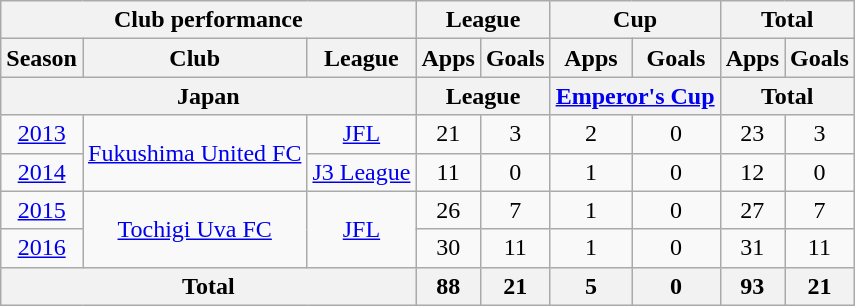<table class="wikitable" style="text-align:center;">
<tr>
<th colspan=3>Club performance</th>
<th colspan=2>League</th>
<th colspan=2>Cup</th>
<th colspan=2>Total</th>
</tr>
<tr>
<th>Season</th>
<th>Club</th>
<th>League</th>
<th>Apps</th>
<th>Goals</th>
<th>Apps</th>
<th>Goals</th>
<th>Apps</th>
<th>Goals</th>
</tr>
<tr>
<th colspan=3>Japan</th>
<th colspan=2>League</th>
<th colspan=2><a href='#'>Emperor's Cup</a></th>
<th colspan=2>Total</th>
</tr>
<tr>
<td><a href='#'>2013</a></td>
<td rowspan="2"><a href='#'>Fukushima United FC</a></td>
<td><a href='#'>JFL</a></td>
<td>21</td>
<td>3</td>
<td>2</td>
<td>0</td>
<td>23</td>
<td>3</td>
</tr>
<tr>
<td><a href='#'>2014</a></td>
<td><a href='#'>J3 League</a></td>
<td>11</td>
<td>0</td>
<td>1</td>
<td>0</td>
<td>12</td>
<td>0</td>
</tr>
<tr>
<td><a href='#'>2015</a></td>
<td rowspan="2"><a href='#'>Tochigi Uva FC</a></td>
<td rowspan="2"><a href='#'>JFL</a></td>
<td>26</td>
<td>7</td>
<td>1</td>
<td>0</td>
<td>27</td>
<td>7</td>
</tr>
<tr>
<td><a href='#'>2016</a></td>
<td>30</td>
<td>11</td>
<td>1</td>
<td>0</td>
<td>31</td>
<td>11</td>
</tr>
<tr>
<th colspan=3>Total</th>
<th>88</th>
<th>21</th>
<th>5</th>
<th>0</th>
<th>93</th>
<th>21</th>
</tr>
</table>
